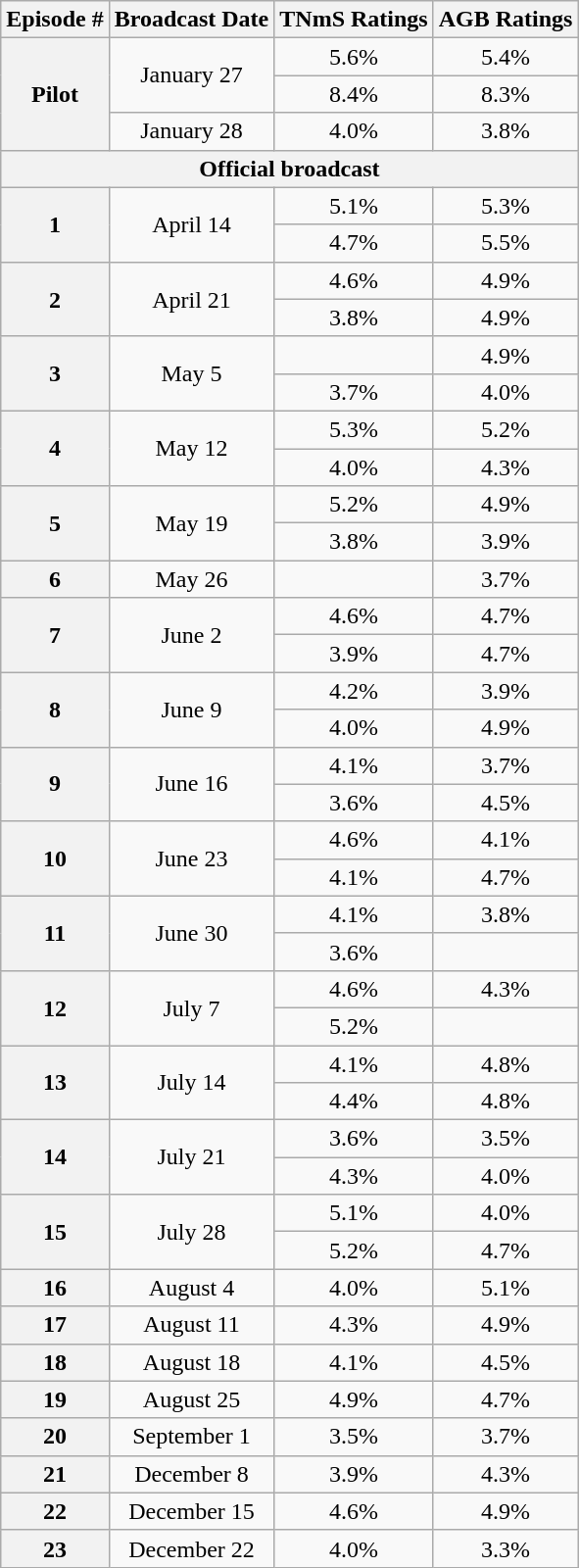<table class="wikitable" style="text-align:center;">
<tr>
<th>Episode #</th>
<th>Broadcast Date</th>
<th>TNmS Ratings</th>
<th>AGB Ratings</th>
</tr>
<tr>
<th rowspan=3>Pilot</th>
<td rowspan=2>January 27</td>
<td>5.6%</td>
<td>5.4%</td>
</tr>
<tr>
<td>8.4%</td>
<td>8.3%</td>
</tr>
<tr>
<td>January 28</td>
<td>4.0%</td>
<td>3.8%</td>
</tr>
<tr>
<th colspan=4>Official broadcast</th>
</tr>
<tr>
<th rowspan=2>1</th>
<td rowspan=2>April 14</td>
<td>5.1%</td>
<td>5.3%</td>
</tr>
<tr>
<td>4.7%</td>
<td>5.5%</td>
</tr>
<tr>
<th rowspan=2>2</th>
<td rowspan=2>April 21</td>
<td>4.6%</td>
<td>4.9%</td>
</tr>
<tr>
<td>3.8%</td>
<td>4.9%</td>
</tr>
<tr>
<th rowspan=2>3</th>
<td rowspan=2>May 5</td>
<td></td>
<td>4.9%</td>
</tr>
<tr>
<td>3.7%</td>
<td>4.0%</td>
</tr>
<tr>
<th rowspan=2>4</th>
<td rowspan=2>May 12</td>
<td>5.3%</td>
<td>5.2%</td>
</tr>
<tr>
<td>4.0%</td>
<td>4.3%</td>
</tr>
<tr>
<th rowspan=2>5</th>
<td rowspan=2>May 19</td>
<td>5.2%</td>
<td>4.9%</td>
</tr>
<tr>
<td>3.8%</td>
<td>3.9%</td>
</tr>
<tr>
<th>6</th>
<td>May 26</td>
<td></td>
<td>3.7%</td>
</tr>
<tr>
<th rowspan=2>7</th>
<td rowspan=2>June 2</td>
<td>4.6%</td>
<td>4.7%</td>
</tr>
<tr>
<td>3.9%</td>
<td>4.7%</td>
</tr>
<tr>
<th rowspan=2>8</th>
<td rowspan=2>June 9</td>
<td>4.2%</td>
<td>3.9%</td>
</tr>
<tr>
<td>4.0%</td>
<td>4.9%</td>
</tr>
<tr>
<th rowspan=2>9</th>
<td rowspan=2>June 16</td>
<td>4.1%</td>
<td>3.7%</td>
</tr>
<tr>
<td>3.6%</td>
<td>4.5%</td>
</tr>
<tr>
<th rowspan=2>10</th>
<td rowspan=2>June 23</td>
<td>4.6%</td>
<td>4.1%</td>
</tr>
<tr>
<td>4.1%</td>
<td>4.7%</td>
</tr>
<tr>
<th rowspan=2>11</th>
<td rowspan=2>June 30</td>
<td>4.1%</td>
<td>3.8%</td>
</tr>
<tr>
<td>3.6%</td>
<td></td>
</tr>
<tr>
<th rowspan=2>12</th>
<td rowspan=2>July 7</td>
<td>4.6%</td>
<td>4.3%</td>
</tr>
<tr>
<td>5.2%</td>
<td></td>
</tr>
<tr>
<th rowspan=2>13</th>
<td rowspan=2>July 14</td>
<td>4.1%</td>
<td>4.8%</td>
</tr>
<tr>
<td>4.4%</td>
<td>4.8%</td>
</tr>
<tr>
<th rowspan=2>14</th>
<td rowspan=2>July 21</td>
<td>3.6%</td>
<td>3.5%</td>
</tr>
<tr>
<td>4.3%</td>
<td>4.0%</td>
</tr>
<tr>
<th rowspan=2>15</th>
<td rowspan=2>July 28</td>
<td>5.1%</td>
<td>4.0%</td>
</tr>
<tr>
<td>5.2%</td>
<td>4.7%</td>
</tr>
<tr>
<th>16</th>
<td>August 4</td>
<td>4.0%</td>
<td>5.1%</td>
</tr>
<tr>
<th>17</th>
<td>August 11</td>
<td>4.3%</td>
<td>4.9%</td>
</tr>
<tr>
<th>18</th>
<td>August 18</td>
<td>4.1%</td>
<td>4.5%</td>
</tr>
<tr>
<th>19</th>
<td>August 25</td>
<td>4.9%</td>
<td>4.7%</td>
</tr>
<tr>
<th>20</th>
<td>September 1</td>
<td>3.5%</td>
<td>3.7%</td>
</tr>
<tr>
<th>21</th>
<td>December 8</td>
<td>3.9%</td>
<td>4.3%</td>
</tr>
<tr>
<th>22</th>
<td>December 15</td>
<td>4.6%</td>
<td>4.9%</td>
</tr>
<tr>
<th>23</th>
<td>December 22</td>
<td>4.0%</td>
<td>3.3%</td>
</tr>
</table>
